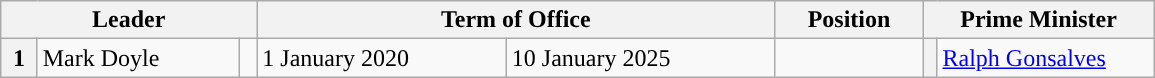<table class="wikitable">
<tr>
<th colspan="3">Leader</th>
<th colspan="2">Term of Office</th>
<th>Position</th>
<th colspan="2" width="20%">Prime Minister</th>
</tr>
<tr>
<th style="background-color: ">1</th>
<td>Mark Doyle</td>
<td></td>
<td>1 January 2020</td>
<td>10 January 2025</td>
<td></td>
<th style="background-color: "></th>
<td><a href='#'>Ralph Gonsalves</a></td>
</tr>
</table>
